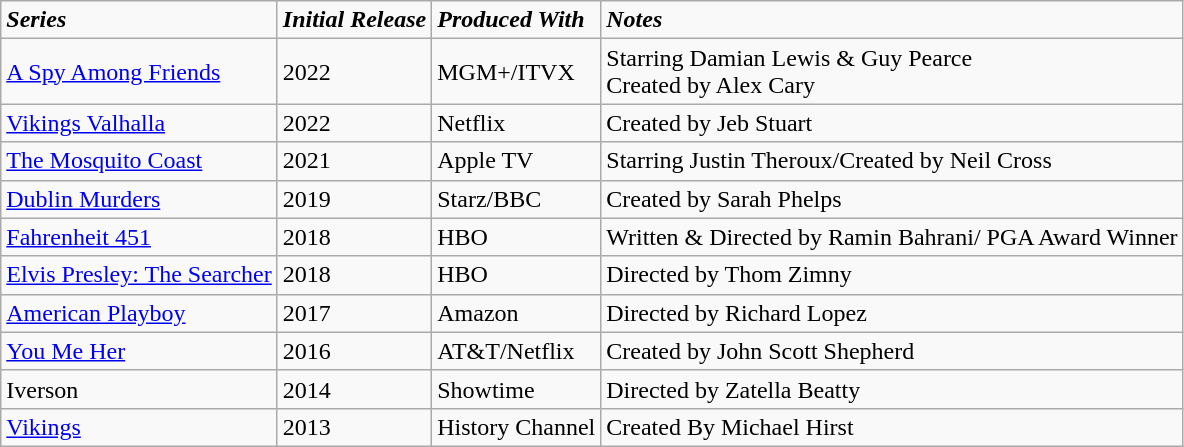<table class="wikitable">
<tr>
<td><strong><em>Series</em></strong></td>
<td><strong><em>Initial Release</em></strong></td>
<td><strong><em>Produced With</em></strong></td>
<td><strong><em>Notes</em></strong></td>
</tr>
<tr>
<td><a href='#'>A Spy Among Friends</a></td>
<td>2022</td>
<td>MGM+/ITVX</td>
<td>Starring Damian Lewis & Guy Pearce<br>Created by Alex Cary</td>
</tr>
<tr>
<td><a href='#'>Vikings Valhalla</a></td>
<td>2022</td>
<td>Netflix</td>
<td>Created by Jeb Stuart</td>
</tr>
<tr>
<td><a href='#'>The Mosquito Coast</a></td>
<td>2021</td>
<td>Apple TV</td>
<td>Starring Justin Theroux/Created by Neil Cross</td>
</tr>
<tr>
<td><a href='#'>Dublin Murders</a></td>
<td>2019</td>
<td>Starz/BBC</td>
<td>Created by Sarah Phelps</td>
</tr>
<tr>
<td><a href='#'>Fahrenheit 451</a></td>
<td>2018</td>
<td>HBO</td>
<td>Written & Directed by Ramin Bahrani/ PGA Award Winner</td>
</tr>
<tr>
<td><a href='#'>Elvis Presley: The Searcher</a></td>
<td>2018</td>
<td>HBO</td>
<td>Directed by Thom Zimny</td>
</tr>
<tr>
<td><a href='#'>American Playboy</a></td>
<td>2017</td>
<td>Amazon</td>
<td>Directed by Richard Lopez</td>
</tr>
<tr>
<td><a href='#'>You Me Her</a></td>
<td>2016</td>
<td>AT&T/Netflix</td>
<td>Created by John Scott Shepherd</td>
</tr>
<tr>
<td>Iverson</td>
<td>2014</td>
<td>Showtime</td>
<td>Directed by Zatella Beatty</td>
</tr>
<tr>
<td><a href='#'>Vikings</a></td>
<td>2013</td>
<td>History Channel</td>
<td>Created By Michael Hirst</td>
</tr>
</table>
